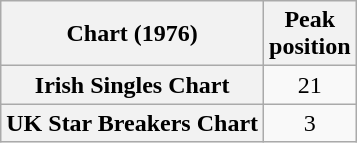<table class="wikitable plainrowheaders" style="text-align:center">
<tr>
<th>Chart (1976)</th>
<th>Peak<br>position</th>
</tr>
<tr>
<th scope="row">Irish Singles Chart</th>
<td style="text-align:center;">21</td>
</tr>
<tr>
<th scope="row">UK Star Breakers Chart</th>
<td style="text-align:center;">3</td>
</tr>
</table>
